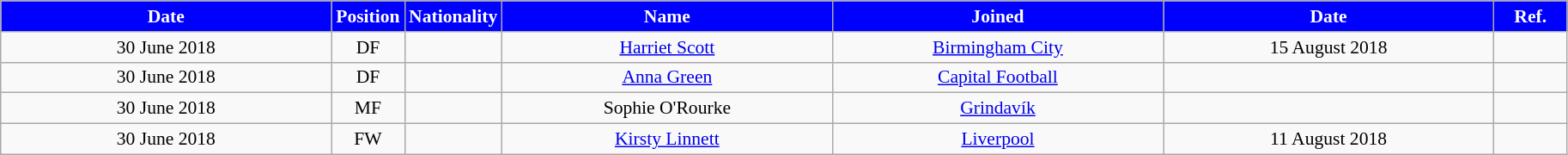<table class="wikitable"  style="text-align:center; font-size:90%; ">
<tr>
<th style="background:#00f; color:white; width:250px;">Date</th>
<th style="background:#00f; color:white; width:50px;">Position</th>
<th style="background:#00f; color:white; width:50px;">Nationality</th>
<th style="background:#00f; color:white; width:250px;">Name</th>
<th style="background:#00f; color:white; width:250px;">Joined</th>
<th style="background:#00f; color:white; width:250px;">Date</th>
<th style="background:#00f; color:white; width:50px;">Ref.</th>
</tr>
<tr>
<td>30 June 2018</td>
<td>DF</td>
<td></td>
<td><a href='#'>Harriet Scott</a></td>
<td><a href='#'>Birmingham City</a></td>
<td>15 August 2018</td>
<td></td>
</tr>
<tr>
<td>30 June 2018</td>
<td>DF</td>
<td></td>
<td><a href='#'>Anna Green</a></td>
<td><a href='#'>Capital Football</a></td>
<td></td>
<td></td>
</tr>
<tr>
<td>30 June 2018</td>
<td>MF</td>
<td></td>
<td>Sophie O'Rourke</td>
<td><a href='#'>Grindavík</a></td>
<td></td>
<td></td>
</tr>
<tr>
<td>30 June 2018</td>
<td>FW</td>
<td></td>
<td><a href='#'>Kirsty Linnett</a></td>
<td><a href='#'>Liverpool</a></td>
<td>11 August 2018</td>
<td></td>
</tr>
</table>
